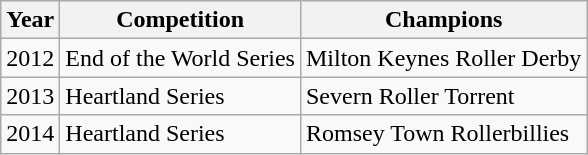<table class="wikitable">
<tr>
<th>Year</th>
<th>Competition</th>
<th>Champions</th>
</tr>
<tr>
<td>2012</td>
<td>End of the World Series</td>
<td>Milton Keynes Roller Derby</td>
</tr>
<tr>
<td>2013</td>
<td>Heartland Series</td>
<td>Severn Roller Torrent</td>
</tr>
<tr>
<td>2014</td>
<td>Heartland Series</td>
<td>Romsey Town Rollerbillies</td>
</tr>
</table>
